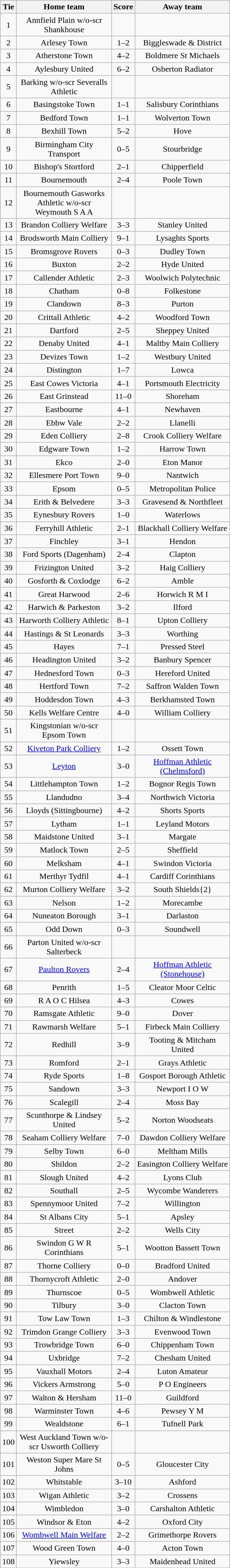<table class="wikitable" style="text-align:center;">
<tr>
<th width=20>Tie</th>
<th width=175>Home team</th>
<th width=20>Score</th>
<th width=175>Away team</th>
</tr>
<tr>
<td>1</td>
<td>Annfield Plain w/o-scr Shankhouse</td>
<td></td>
<td></td>
</tr>
<tr>
<td>2</td>
<td>Arlesey Town</td>
<td>1–2</td>
<td>Biggleswade & District</td>
</tr>
<tr>
<td>3</td>
<td>Atherstone Town</td>
<td>4–2</td>
<td>Boldmere St Michaels</td>
</tr>
<tr>
<td>4</td>
<td>Aylesbury United</td>
<td>6–2</td>
<td>Osberton Radiator</td>
</tr>
<tr>
<td>5</td>
<td>Barking w/o-scr Severalls Athletic</td>
<td></td>
<td></td>
</tr>
<tr>
<td>6</td>
<td>Basingstoke Town</td>
<td>1–1</td>
<td>Salisbury Corinthians</td>
</tr>
<tr>
<td>7</td>
<td>Bedford Town</td>
<td>1–1</td>
<td>Wolverton Town</td>
</tr>
<tr>
<td>8</td>
<td>Bexhill Town</td>
<td>5–2</td>
<td>Hove</td>
</tr>
<tr>
<td>9</td>
<td>Birmingham City Transport</td>
<td>0–5</td>
<td>Stourbridge</td>
</tr>
<tr>
<td>10</td>
<td>Bishop's Stortford</td>
<td>2–1</td>
<td>Chipperfield</td>
</tr>
<tr>
<td>11</td>
<td>Bournemouth</td>
<td>2–4</td>
<td>Poole Town</td>
</tr>
<tr>
<td>12</td>
<td>Bournemouth Gasworks Athletic w/o-scr Weymouth S A A</td>
<td></td>
<td></td>
</tr>
<tr>
<td>13</td>
<td>Brandon Colliery Welfare</td>
<td>3–3</td>
<td>Stanley United</td>
</tr>
<tr>
<td>14</td>
<td>Brodsworth Main Colliery</td>
<td>9–1</td>
<td>Lysaghts Sports</td>
</tr>
<tr>
<td>15</td>
<td>Bromsgrove Rovers</td>
<td>0–3</td>
<td>Dudley Town</td>
</tr>
<tr>
<td>16</td>
<td>Buxton</td>
<td>2–2</td>
<td>Hyde United</td>
</tr>
<tr>
<td>17</td>
<td>Callender Athletic</td>
<td>2–3</td>
<td>Woolwich Polytechnic</td>
</tr>
<tr>
<td>18</td>
<td>Chatham</td>
<td>0–8</td>
<td>Folkestone</td>
</tr>
<tr>
<td>19</td>
<td>Clandown</td>
<td>8–3</td>
<td>Purton</td>
</tr>
<tr>
<td>20</td>
<td>Crittall Athletic</td>
<td>4–2</td>
<td>Woodford Town</td>
</tr>
<tr>
<td>21</td>
<td>Dartford</td>
<td>2–5</td>
<td>Sheppey United</td>
</tr>
<tr>
<td>22</td>
<td>Denaby United</td>
<td>4–1</td>
<td>Maltby Main Colliery</td>
</tr>
<tr>
<td>23</td>
<td>Devizes Town</td>
<td>1–2</td>
<td>Westbury United</td>
</tr>
<tr>
<td>24</td>
<td>Distington</td>
<td>1–7</td>
<td>Lowca</td>
</tr>
<tr>
<td>25</td>
<td>East Cowes Victoria</td>
<td>4–1</td>
<td>Portsmouth Electricity</td>
</tr>
<tr>
<td>26</td>
<td>East Grinstead</td>
<td>11–0</td>
<td>Shoreham</td>
</tr>
<tr>
<td>27</td>
<td>Eastbourne</td>
<td>4–1</td>
<td>Newhaven</td>
</tr>
<tr>
<td>28</td>
<td>Ebbw Vale</td>
<td>2–2</td>
<td>Llanelli</td>
</tr>
<tr>
<td>29</td>
<td>Eden Colliery</td>
<td>2–8</td>
<td>Crook Colliery Welfare</td>
</tr>
<tr>
<td>30</td>
<td>Edgware Town</td>
<td>1–2</td>
<td>Harrow Town</td>
</tr>
<tr>
<td>31</td>
<td>Ekco</td>
<td>2–0</td>
<td>Eton Manor</td>
</tr>
<tr>
<td>32</td>
<td>Ellesmere Port Town</td>
<td>9–0</td>
<td>Nantwich</td>
</tr>
<tr>
<td>33</td>
<td>Epsom</td>
<td>0–5</td>
<td>Metropolitan Police</td>
</tr>
<tr>
<td>34</td>
<td>Erith & Belvedere</td>
<td>3–3</td>
<td>Gravesend & Northfleet</td>
</tr>
<tr>
<td>35</td>
<td>Eynesbury Rovers</td>
<td>1–0</td>
<td>Waterlows</td>
</tr>
<tr>
<td>36</td>
<td>Ferryhill Athletic</td>
<td>2–1</td>
<td>Blackhall Colliery Welfare</td>
</tr>
<tr>
<td>37</td>
<td>Finchley</td>
<td>3–1</td>
<td>Hendon</td>
</tr>
<tr>
<td>38</td>
<td>Ford Sports (Dagenham)</td>
<td>2–4</td>
<td>Clapton</td>
</tr>
<tr>
<td>39</td>
<td>Frizington United</td>
<td>3–2</td>
<td>Haig Colliery</td>
</tr>
<tr>
<td>40</td>
<td>Gosforth & Coxlodge</td>
<td>6–2</td>
<td>Amble</td>
</tr>
<tr>
<td>41</td>
<td>Great Harwood</td>
<td>2–6</td>
<td>Horwich R M I</td>
</tr>
<tr>
<td>42</td>
<td>Harwich & Parkeston</td>
<td>3–2</td>
<td>Ilford</td>
</tr>
<tr>
<td>43</td>
<td>Harworth Colliery Athletic</td>
<td>8–1</td>
<td>Upton Colliery</td>
</tr>
<tr>
<td>44</td>
<td>Hastings & St Leonards</td>
<td>3–3</td>
<td>Worthing</td>
</tr>
<tr>
<td>45</td>
<td>Hayes</td>
<td>7–1</td>
<td>Pressed Steel</td>
</tr>
<tr>
<td>46</td>
<td>Headington United</td>
<td>3–2</td>
<td>Banbury Spencer</td>
</tr>
<tr>
<td>47</td>
<td>Hednesford Town</td>
<td>0–3</td>
<td>Hereford United</td>
</tr>
<tr>
<td>48</td>
<td>Hertford Town</td>
<td>7–2</td>
<td>Saffron Walden Town</td>
</tr>
<tr>
<td>49</td>
<td>Hoddesdon Town</td>
<td>4–3</td>
<td>Berkhamsted Town</td>
</tr>
<tr>
<td>50</td>
<td>Kells Welfare Centre</td>
<td>4–0</td>
<td>William Colliery</td>
</tr>
<tr>
<td>51</td>
<td>Kingstonian w/o-scr Epsom Town</td>
<td></td>
<td></td>
</tr>
<tr>
<td>52</td>
<td><a href='#'>Kiveton Park Colliery</a></td>
<td>1–2</td>
<td>Ossett Town</td>
</tr>
<tr>
<td>53</td>
<td><a href='#'>Leyton</a></td>
<td>3–0</td>
<td><a href='#'>Hoffman Athletic (Chelmsford)</a></td>
</tr>
<tr>
<td>54</td>
<td>Littlehampton Town</td>
<td>1–2</td>
<td>Bognor Regis Town</td>
</tr>
<tr>
<td>55</td>
<td>Llandudno</td>
<td>3–4</td>
<td>Northwich Victoria</td>
</tr>
<tr>
<td>56</td>
<td>Lloyds (Sittingbourne)</td>
<td>4–2</td>
<td>Shorts Sports</td>
</tr>
<tr>
<td>57</td>
<td>Lytham</td>
<td>1–1</td>
<td>Leyland Motors</td>
</tr>
<tr>
<td>58</td>
<td>Maidstone United</td>
<td>3–1</td>
<td>Margate</td>
</tr>
<tr>
<td>59</td>
<td>Matlock Town</td>
<td>2–5</td>
<td>Sheffield</td>
</tr>
<tr>
<td>60</td>
<td>Melksham</td>
<td>4–1</td>
<td>Swindon Victoria</td>
</tr>
<tr>
<td>61</td>
<td>Merthyr Tydfil</td>
<td>4–1</td>
<td>Cardiff Corinthians</td>
</tr>
<tr>
<td>62</td>
<td>Murton Colliery Welfare</td>
<td>3–2</td>
<td>South Shields{2}</td>
</tr>
<tr>
<td>63</td>
<td>Nelson</td>
<td>1–2</td>
<td>Morecambe</td>
</tr>
<tr>
<td>64</td>
<td>Nuneaton Borough</td>
<td>3–1</td>
<td>Darlaston</td>
</tr>
<tr>
<td>65</td>
<td>Odd Down</td>
<td>0–3</td>
<td>Soundwell</td>
</tr>
<tr>
<td>66</td>
<td>Parton United w/o-scr Salterbeck</td>
<td></td>
<td></td>
</tr>
<tr>
<td>67</td>
<td><a href='#'>Paulton Rovers</a></td>
<td>2–4</td>
<td><a href='#'>Hoffman Athletic (Stonehouse)</a></td>
</tr>
<tr>
<td>68</td>
<td>Penrith</td>
<td>1–5</td>
<td>Cleator Moor Celtic</td>
</tr>
<tr>
<td>69</td>
<td>R A O C Hilsea</td>
<td>4–3</td>
<td>Cowes</td>
</tr>
<tr>
<td>70</td>
<td>Ramsgate Athletic</td>
<td>9–0</td>
<td>Dover</td>
</tr>
<tr>
<td>71</td>
<td>Rawmarsh Welfare</td>
<td>5–1</td>
<td>Firbeck Main Colliery</td>
</tr>
<tr>
<td>72</td>
<td>Redhill</td>
<td>3–9</td>
<td>Tooting & Mitcham United</td>
</tr>
<tr>
<td>73</td>
<td>Romford</td>
<td>2–1</td>
<td>Grays Athletic</td>
</tr>
<tr>
<td>74</td>
<td>Ryde Sports</td>
<td>1–8</td>
<td>Gosport Borough Athletic</td>
</tr>
<tr>
<td>75</td>
<td>Sandown</td>
<td>3–3</td>
<td>Newport I O W</td>
</tr>
<tr>
<td>76</td>
<td>Scalegill</td>
<td>2–4</td>
<td>Moss Bay</td>
</tr>
<tr>
<td>77</td>
<td>Scunthorpe & Lindsey United</td>
<td>5–2</td>
<td>Norton Woodseats</td>
</tr>
<tr>
<td>78</td>
<td>Seaham Colliery Welfare</td>
<td>7–0</td>
<td>Dawdon Colliery Welfare</td>
</tr>
<tr>
<td>79</td>
<td>Selby Town</td>
<td>6–0</td>
<td>Meltham Mills</td>
</tr>
<tr>
<td>80</td>
<td>Shildon</td>
<td>2–2</td>
<td>Easington Colliery Welfare</td>
</tr>
<tr>
<td>81</td>
<td>Slough United</td>
<td>4–2</td>
<td>Lyons Club</td>
</tr>
<tr>
<td>82</td>
<td>Southall</td>
<td>2–5</td>
<td>Wycombe Wanderers</td>
</tr>
<tr>
<td>83</td>
<td>Spennymoor United</td>
<td>7–2</td>
<td>Willington</td>
</tr>
<tr>
<td>84</td>
<td>St Albans City</td>
<td>5–1</td>
<td>Apsley</td>
</tr>
<tr>
<td>85</td>
<td>Street</td>
<td>2–2</td>
<td>Wells City</td>
</tr>
<tr>
<td>86</td>
<td>Swindon G W R Corinthians</td>
<td>5–1</td>
<td>Wootton Bassett Town</td>
</tr>
<tr>
<td>87</td>
<td>Thorne Colliery</td>
<td>0–0</td>
<td>Bradford United</td>
</tr>
<tr>
<td>88</td>
<td>Thornycroft Athletic</td>
<td>2–0</td>
<td>Andover</td>
</tr>
<tr>
<td>89</td>
<td>Thurnscoe</td>
<td>0–5</td>
<td>Wombwell Athletic</td>
</tr>
<tr>
<td>90</td>
<td>Tilbury</td>
<td>3–0</td>
<td>Clacton Town</td>
</tr>
<tr>
<td>91</td>
<td>Tow Law Town</td>
<td>1–3</td>
<td>Chilton & Windlestone</td>
</tr>
<tr>
<td>92</td>
<td>Trimdon Grange Colliery</td>
<td>3–3</td>
<td>Evenwood Town</td>
</tr>
<tr>
<td>93</td>
<td>Trowbridge Town</td>
<td>6–0</td>
<td>Chippenham Town</td>
</tr>
<tr>
<td>94</td>
<td>Uxbridge</td>
<td>7–2</td>
<td>Chesham United</td>
</tr>
<tr>
<td>95</td>
<td>Vauxhall Motors</td>
<td>2–4</td>
<td>Luton Amateur</td>
</tr>
<tr>
<td>96</td>
<td>Vickers Armstrong</td>
<td>5–0</td>
<td>P O Engineers</td>
</tr>
<tr>
<td>97</td>
<td>Walton & Hersham</td>
<td>11–0</td>
<td>Guildford</td>
</tr>
<tr>
<td>98</td>
<td>Warminster Town</td>
<td>4–6</td>
<td>Pewsey Y M</td>
</tr>
<tr>
<td>99</td>
<td>Wealdstone</td>
<td>6–1</td>
<td>Tufnell Park</td>
</tr>
<tr>
<td>100</td>
<td>West Auckland Town w/o-scr Usworth Colliery</td>
<td></td>
<td></td>
</tr>
<tr>
<td>101</td>
<td>Weston Super Mare St Johns</td>
<td>0–5</td>
<td>Gloucester City</td>
</tr>
<tr>
<td>102</td>
<td>Whitstable</td>
<td>3–10</td>
<td>Ashford</td>
</tr>
<tr>
<td>103</td>
<td>Wigan Athletic</td>
<td>3–2</td>
<td>Crossens</td>
</tr>
<tr>
<td>104</td>
<td>Wimbledon</td>
<td>3–0</td>
<td>Carshalton Athletic</td>
</tr>
<tr>
<td>105</td>
<td>Windsor & Eton</td>
<td>4–2</td>
<td>Oxford City</td>
</tr>
<tr>
<td>106</td>
<td><a href='#'>Wombwell Main Welfare</a></td>
<td>2–2</td>
<td>Grimethorpe Rovers</td>
</tr>
<tr>
<td>107</td>
<td>Wood Green Town</td>
<td>4–0</td>
<td>Acton Town</td>
</tr>
<tr>
<td>108</td>
<td>Yiewsley</td>
<td>3–3</td>
<td>Maidenhead United</td>
</tr>
</table>
